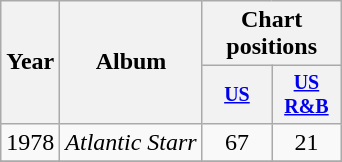<table class="wikitable" style="text-align:center;">
<tr>
<th rowspan="2">Year</th>
<th rowspan="2">Album</th>
<th colspan="2">Chart positions</th>
</tr>
<tr style="font-size:smaller;">
<th width="40"><a href='#'>US</a></th>
<th width="40"><a href='#'>US<br>R&B</a></th>
</tr>
<tr>
<td rowspan="1">1978</td>
<td align="left"><em>Atlantic Starr</em></td>
<td>67</td>
<td>21</td>
</tr>
<tr>
</tr>
</table>
